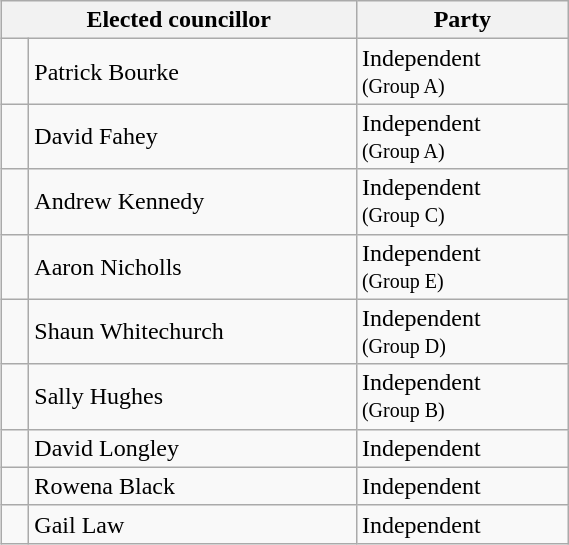<table class="wikitable" style="float:right;clear:right;width:30%">
<tr>
<th colspan="2">Elected councillor</th>
<th>Party</th>
</tr>
<tr>
<td> </td>
<td>Patrick Bourke</td>
<td>Independent <br> <small> (Group A) </small></td>
</tr>
<tr>
<td> </td>
<td>David Fahey</td>
<td>Independent <br> <small> (Group A) </small></td>
</tr>
<tr>
<td> </td>
<td>Andrew Kennedy</td>
<td>Independent <br> <small> (Group C) </small></td>
</tr>
<tr>
<td> </td>
<td>Aaron Nicholls</td>
<td>Independent <br> <small> (Group E) </small></td>
</tr>
<tr>
<td> </td>
<td>Shaun Whitechurch</td>
<td>Independent <br> <small> (Group D) </small></td>
</tr>
<tr>
<td> </td>
<td>Sally Hughes</td>
<td>Independent<br> <small> (Group B) </small></td>
</tr>
<tr>
<td> </td>
<td>David Longley</td>
<td>Independent</td>
</tr>
<tr>
<td> </td>
<td>Rowena Black</td>
<td>Independent</td>
</tr>
<tr>
<td> </td>
<td>Gail Law</td>
<td>Independent</td>
</tr>
</table>
